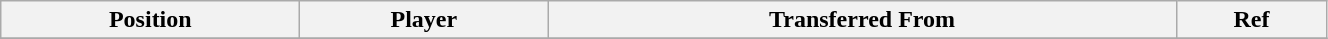<table class="wikitable sortable" style="width:70%; text-align:center; font-size:100%; text-align:left;">
<tr>
<th><strong>Position</strong></th>
<th><strong>Player</strong></th>
<th><strong>Transferred From</strong></th>
<th><strong>Ref</strong></th>
</tr>
<tr>
</tr>
</table>
